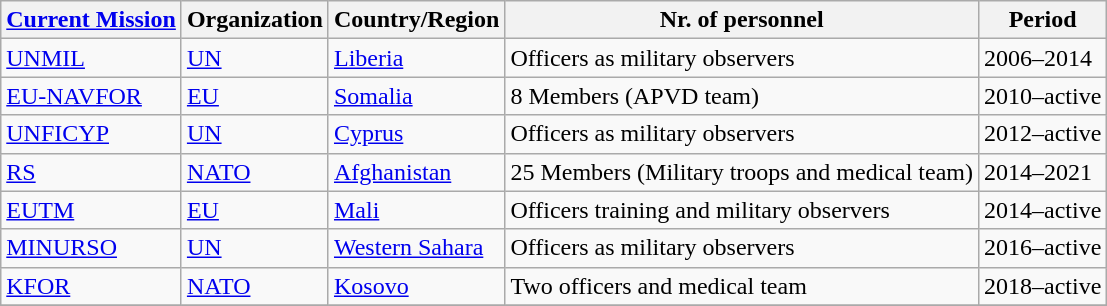<table class="wikitable">
<tr>
<th><a href='#'>Current Mission</a></th>
<th>Organization</th>
<th>Country/Region</th>
<th>Nr. of personnel</th>
<th>Period</th>
</tr>
<tr>
<td><a href='#'>UNMIL</a></td>
<td><a href='#'>UN</a></td>
<td><a href='#'>Liberia</a></td>
<td>Officers as military observers</td>
<td>2006–2014</td>
</tr>
<tr>
<td><a href='#'>EU-NAVFOR</a></td>
<td><a href='#'>EU</a></td>
<td><a href='#'>Somalia</a></td>
<td>8 Members (APVD team)</td>
<td>2010–active</td>
</tr>
<tr>
<td><a href='#'>UNFICYP</a></td>
<td><a href='#'>UN</a></td>
<td><a href='#'>Cyprus</a></td>
<td>Officers as military observers</td>
<td>2012–active</td>
</tr>
<tr>
<td><a href='#'>RS</a></td>
<td><a href='#'>NATO</a></td>
<td><a href='#'>Afghanistan</a></td>
<td>25 Members (Military troops and medical team)</td>
<td>2014–2021</td>
</tr>
<tr>
<td><a href='#'>EUTM</a></td>
<td><a href='#'>EU</a></td>
<td><a href='#'>Mali</a></td>
<td>Officers training and military observers</td>
<td>2014–active</td>
</tr>
<tr>
<td><a href='#'>MINURSO</a></td>
<td><a href='#'>UN</a></td>
<td><a href='#'>Western Sahara</a></td>
<td>Officers as military observers</td>
<td>2016–active</td>
</tr>
<tr>
<td><a href='#'>KFOR</a></td>
<td><a href='#'>NATO</a></td>
<td><a href='#'>Kosovo</a></td>
<td>Two officers and medical team</td>
<td>2018–active</td>
</tr>
<tr>
</tr>
</table>
